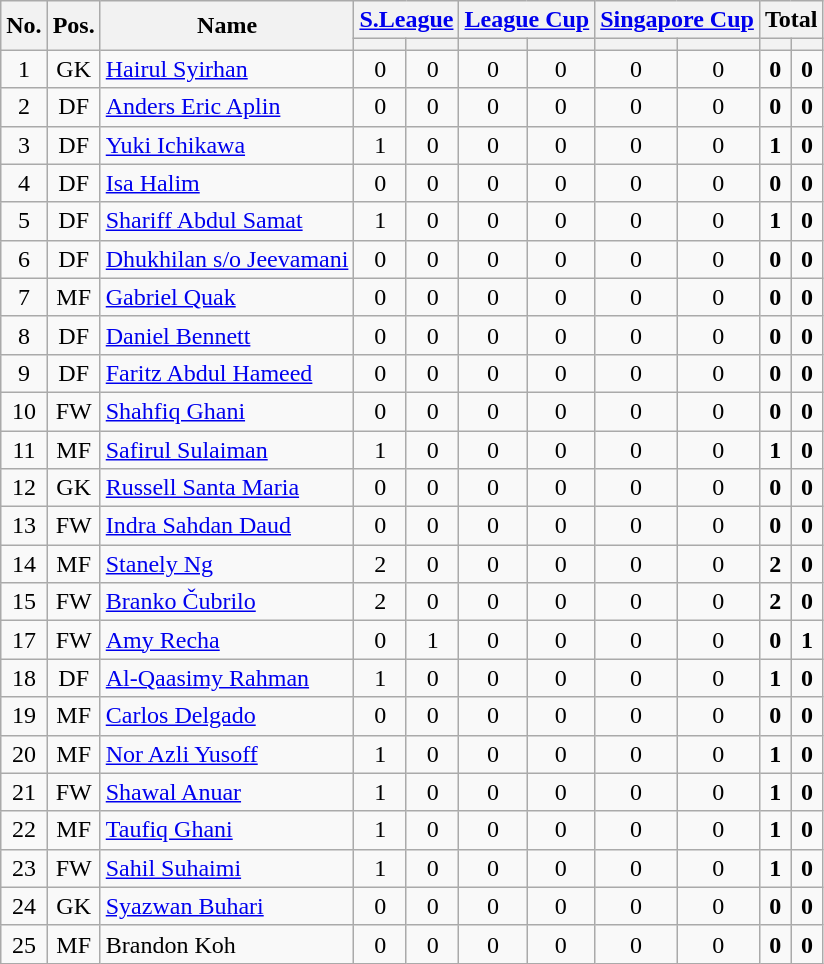<table class="wikitable sortable" style="text-align: center;">
<tr>
<th rowspan="2">No.</th>
<th rowspan="2">Pos.</th>
<th rowspan="2">Name</th>
<th colspan="2"><a href='#'>S.League</a></th>
<th colspan="2"><a href='#'>League Cup</a></th>
<th colspan="2"><a href='#'>Singapore Cup</a></th>
<th colspan="2">Total</th>
</tr>
<tr>
<th></th>
<th></th>
<th></th>
<th></th>
<th></th>
<th></th>
<th></th>
<th></th>
</tr>
<tr>
<td>1</td>
<td>GK</td>
<td align=left> <a href='#'>Hairul Syirhan</a></td>
<td>0</td>
<td>0</td>
<td>0</td>
<td>0</td>
<td>0</td>
<td>0</td>
<td><strong>0</strong></td>
<td><strong>0</strong></td>
</tr>
<tr>
<td>2</td>
<td>DF</td>
<td align=left> <a href='#'>Anders Eric Aplin</a></td>
<td>0</td>
<td>0</td>
<td>0</td>
<td>0</td>
<td>0</td>
<td>0</td>
<td><strong>0</strong></td>
<td><strong>0</strong></td>
</tr>
<tr>
<td>3</td>
<td>DF</td>
<td align=left> <a href='#'>Yuki Ichikawa</a></td>
<td>1</td>
<td>0</td>
<td>0</td>
<td>0</td>
<td>0</td>
<td>0</td>
<td><strong>1</strong></td>
<td><strong>0</strong></td>
</tr>
<tr>
<td>4</td>
<td>DF</td>
<td align=left> <a href='#'>Isa Halim</a></td>
<td>0</td>
<td>0</td>
<td>0</td>
<td>0</td>
<td>0</td>
<td>0</td>
<td><strong>0</strong></td>
<td><strong>0</strong></td>
</tr>
<tr>
<td>5</td>
<td>DF</td>
<td align=left> <a href='#'>Shariff Abdul Samat</a></td>
<td>1</td>
<td>0</td>
<td>0</td>
<td>0</td>
<td>0</td>
<td>0</td>
<td><strong>1</strong></td>
<td><strong>0</strong></td>
</tr>
<tr>
<td>6</td>
<td>DF</td>
<td align=left> <a href='#'>Dhukhilan s/o Jeevamani</a></td>
<td>0</td>
<td>0</td>
<td>0</td>
<td>0</td>
<td>0</td>
<td>0</td>
<td><strong>0</strong></td>
<td><strong>0</strong></td>
</tr>
<tr>
<td>7</td>
<td>MF</td>
<td align=left> <a href='#'>Gabriel Quak</a></td>
<td>0</td>
<td>0</td>
<td>0</td>
<td>0</td>
<td>0</td>
<td>0</td>
<td><strong>0</strong></td>
<td><strong>0</strong></td>
</tr>
<tr>
<td>8</td>
<td>DF</td>
<td align=left> <a href='#'>Daniel Bennett</a></td>
<td>0</td>
<td>0</td>
<td>0</td>
<td>0</td>
<td>0</td>
<td>0</td>
<td><strong>0</strong></td>
<td><strong>0</strong></td>
</tr>
<tr>
<td>9</td>
<td>DF</td>
<td align=left> <a href='#'>Faritz Abdul Hameed</a></td>
<td>0</td>
<td>0</td>
<td>0</td>
<td>0</td>
<td>0</td>
<td>0</td>
<td><strong>0</strong></td>
<td><strong>0</strong></td>
</tr>
<tr>
<td>10</td>
<td>FW</td>
<td align=left> <a href='#'>Shahfiq Ghani</a></td>
<td>0</td>
<td>0</td>
<td>0</td>
<td>0</td>
<td>0</td>
<td>0</td>
<td><strong>0</strong></td>
<td><strong>0</strong></td>
</tr>
<tr>
<td>11</td>
<td>MF</td>
<td align=left> <a href='#'>Safirul Sulaiman</a></td>
<td>1</td>
<td>0</td>
<td>0</td>
<td>0</td>
<td>0</td>
<td>0</td>
<td><strong>1</strong></td>
<td><strong>0</strong></td>
</tr>
<tr>
<td>12</td>
<td>GK</td>
<td align=left> <a href='#'>Russell Santa Maria</a></td>
<td>0</td>
<td>0</td>
<td>0</td>
<td>0</td>
<td>0</td>
<td>0</td>
<td><strong>0</strong></td>
<td><strong>0</strong></td>
</tr>
<tr>
<td>13</td>
<td>FW</td>
<td align=left> <a href='#'>Indra Sahdan Daud</a></td>
<td>0</td>
<td>0</td>
<td>0</td>
<td>0</td>
<td>0</td>
<td>0</td>
<td><strong>0</strong></td>
<td><strong>0</strong></td>
</tr>
<tr>
<td>14</td>
<td>MF</td>
<td align=left> <a href='#'>Stanely Ng</a></td>
<td>2</td>
<td>0</td>
<td>0</td>
<td>0</td>
<td>0</td>
<td>0</td>
<td><strong>2</strong></td>
<td><strong>0</strong></td>
</tr>
<tr>
<td>15</td>
<td>FW</td>
<td align=left> <a href='#'>Branko Čubrilo</a></td>
<td>2</td>
<td>0</td>
<td>0</td>
<td>0</td>
<td>0</td>
<td>0</td>
<td><strong>2</strong></td>
<td><strong>0</strong></td>
</tr>
<tr>
<td>17</td>
<td>FW</td>
<td align=left> <a href='#'>Amy Recha</a></td>
<td>0</td>
<td>1</td>
<td>0</td>
<td>0</td>
<td>0</td>
<td>0</td>
<td><strong>0</strong></td>
<td><strong>1</strong></td>
</tr>
<tr>
<td>18</td>
<td>DF</td>
<td align=left> <a href='#'>Al-Qaasimy Rahman</a></td>
<td>1</td>
<td>0</td>
<td>0</td>
<td>0</td>
<td>0</td>
<td>0</td>
<td><strong>1</strong></td>
<td><strong>0</strong></td>
</tr>
<tr>
<td>19</td>
<td>MF</td>
<td align=left> <a href='#'>Carlos Delgado</a></td>
<td>0</td>
<td>0</td>
<td>0</td>
<td>0</td>
<td>0</td>
<td>0</td>
<td><strong>0</strong></td>
<td><strong>0</strong></td>
</tr>
<tr>
<td>20</td>
<td>MF</td>
<td align=left> <a href='#'>Nor Azli Yusoff</a></td>
<td>1</td>
<td>0</td>
<td>0</td>
<td>0</td>
<td>0</td>
<td>0</td>
<td><strong>1</strong></td>
<td><strong>0</strong></td>
</tr>
<tr>
<td>21</td>
<td>FW</td>
<td align=left> <a href='#'>Shawal Anuar</a></td>
<td>1</td>
<td>0</td>
<td>0</td>
<td>0</td>
<td>0</td>
<td>0</td>
<td><strong>1</strong></td>
<td><strong>0</strong></td>
</tr>
<tr>
<td>22</td>
<td>MF</td>
<td align=left> <a href='#'>Taufiq Ghani</a></td>
<td>1</td>
<td>0</td>
<td>0</td>
<td>0</td>
<td>0</td>
<td>0</td>
<td><strong>1</strong></td>
<td><strong>0</strong></td>
</tr>
<tr>
<td>23</td>
<td>FW</td>
<td align=left> <a href='#'>Sahil Suhaimi</a></td>
<td>1</td>
<td>0</td>
<td>0</td>
<td>0</td>
<td>0</td>
<td>0</td>
<td><strong>1</strong></td>
<td><strong>0</strong></td>
</tr>
<tr>
<td>24</td>
<td>GK</td>
<td align=left> <a href='#'>Syazwan Buhari</a></td>
<td>0</td>
<td>0</td>
<td>0</td>
<td>0</td>
<td>0</td>
<td>0</td>
<td><strong>0</strong></td>
<td><strong>0</strong></td>
</tr>
<tr>
<td>25</td>
<td>MF</td>
<td align=left> Brandon Koh</td>
<td>0</td>
<td>0</td>
<td>0</td>
<td>0</td>
<td>0</td>
<td>0</td>
<td><strong>0</strong></td>
<td><strong>0</strong></td>
</tr>
</table>
